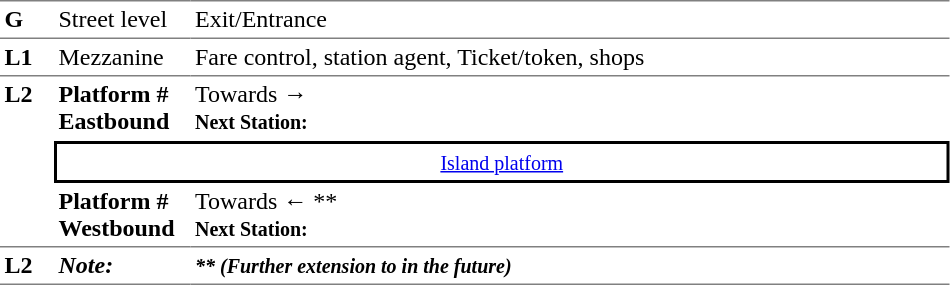<table border="0" cellspacing="0" cellpadding="3">
<tr>
<td width="30" valign="top" style="border-top:solid 1px gray;border-bottom:solid 1px gray;"><strong>G</strong></td>
<td width="85" valign="top" style="border-top:solid 1px gray;border-bottom:solid 1px gray;">Street level</td>
<td width="500" valign="top" style="border-top:solid 1px gray;border-bottom:solid 1px gray;">Exit/Entrance</td>
</tr>
<tr>
<td style="border-bottom:solid 1px gray;"><strong>L1</strong></td>
<td style="border-bottom:solid 1px gray;">Mezzanine</td>
<td style="border-bottom:solid 1px gray;">Fare control, station agent, Ticket/token, shops</td>
</tr>
<tr>
<td rowspan="3" width="30" valign="top" style="border-bottom:solid 1px gray;"><strong>L2</strong></td>
<td width="85" style="border-bottom:solid 1px white;"><span><strong>Platform #</strong><br><strong>Eastbound</strong></span></td>
<td width="500" style="border-bottom:solid 1px white;">Towards → <br><small><strong>Next Station:</strong> </small></td>
</tr>
<tr>
<td colspan="2" style="border-top:solid 2px black;border-right:solid 2px black;border-left:solid 2px black;border-bottom:solid 2px black;text-align:center;"><small><a href='#'>Island platform</a></small></td>
</tr>
<tr>
<td width="85" style="border-bottom:solid 1px gray;"><span><strong>Platform #</strong><br><strong>Westbound</strong></span></td>
<td width="500" style="border-bottom:solid 1px gray;">Towards ←  **<br><small><strong>Next Station:</strong> </small></td>
</tr>
<tr>
<td style="border-bottom:solid 1px gray;" width="30" valign="top"><strong>L2</strong></td>
<td style="border-bottom:solid 1px gray;" width="85" valign="top"><strong><em>Note:</em></strong></td>
<td style="border-bottom:solid 1px gray;" width="500" valign="top"><strong><em><small>** (Further extension to  in the future)</small></em></strong></td>
</tr>
<tr>
</tr>
</table>
